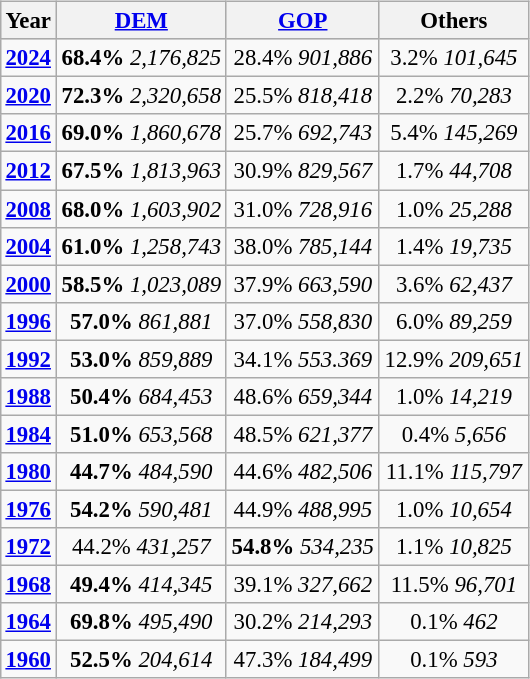<table class="wikitable"  style="float:right; font-size:95%;">
<tr style="background:lightgrey;">
<th>Year</th>
<th><a href='#'>DEM</a></th>
<th><a href='#'>GOP</a></th>
<th>Others</th>
</tr>
<tr>
<td align="center" ><strong><a href='#'>2024</a></strong></td>
<td align="center" ><strong>68.4%</strong> <em>2,176,825</em></td>
<td align="center" >28.4% <em>901,886</em></td>
<td align="center" >3.2% <em>101,645</em></td>
</tr>
<tr>
<td align="center" ><strong><a href='#'>2020</a></strong></td>
<td align="center" ><strong>72.3%</strong> <em>2,320,658</em></td>
<td align="center" >25.5% <em>818,418</em></td>
<td align="center" >2.2% <em>70,283</em></td>
</tr>
<tr>
<td align="center" ><strong><a href='#'>2016</a></strong></td>
<td align="center" ><strong>69.0%</strong> <em>1,860,678</em></td>
<td align="center" >25.7% <em>692,743</em></td>
<td align="center" >5.4% <em>145,269</em></td>
</tr>
<tr>
<td align="center" ><strong><a href='#'>2012</a></strong></td>
<td align="center" ><strong>67.5%</strong> <em>1,813,963</em></td>
<td align="center" >30.9% <em>829,567</em></td>
<td align="center" >1.7% <em>44,708</em></td>
</tr>
<tr>
<td align="center" ><strong><a href='#'>2008</a></strong></td>
<td align="center" ><strong>68.0%</strong> <em>1,603,902</em></td>
<td align="center" >31.0% <em>728,916</em></td>
<td align="center" >1.0% <em>25,288</em></td>
</tr>
<tr>
<td align="center" ><strong><a href='#'>2004</a></strong></td>
<td align="center" ><strong>61.0%</strong> <em>1,258,743</em></td>
<td align="center" >38.0% <em>785,144</em></td>
<td align="center" >1.4% <em>19,735</em></td>
</tr>
<tr>
<td align="center" ><strong><a href='#'>2000</a></strong></td>
<td align="center" ><strong>58.5%</strong> <em>1,023,089</em></td>
<td align="center" >37.9% <em>663,590</em></td>
<td align="center" >3.6% <em>62,437</em></td>
</tr>
<tr>
<td align="center" ><strong><a href='#'>1996</a></strong></td>
<td align="center" ><strong>57.0%</strong> <em>861,881</em></td>
<td align="center" >37.0% <em>558,830</em></td>
<td align="center" >6.0% <em>89,259</em></td>
</tr>
<tr>
<td align="center" ><strong><a href='#'>1992</a></strong></td>
<td align="center" ><strong>53.0%</strong> <em>859,889</em></td>
<td align="center" >34.1% <em>553.369</em></td>
<td align="center" >12.9% <em>209,651</em></td>
</tr>
<tr>
<td align="center" ><strong><a href='#'>1988</a></strong></td>
<td align="center" ><strong>50.4%</strong> <em>684,453</em></td>
<td align="center" >48.6% <em>659,344</em></td>
<td align="center" >1.0% <em>14,219</em></td>
</tr>
<tr>
<td align="center" ><strong><a href='#'>1984</a></strong></td>
<td align="center" ><strong>51.0%</strong> <em>653,568</em></td>
<td align="center" >48.5% <em>621,377</em></td>
<td align="center" >0.4% <em>5,656</em></td>
</tr>
<tr>
<td align="center" ><strong><a href='#'>1980</a></strong></td>
<td align="center" ><strong>44.7%</strong> <em>484,590</em></td>
<td align="center" >44.6% <em>482,506</em></td>
<td align="center" >11.1% <em>115,797</em></td>
</tr>
<tr>
<td align="center" ><strong><a href='#'>1976</a></strong></td>
<td align="center" ><strong>54.2%</strong> <em>590,481</em></td>
<td align="center" >44.9% <em>488,995</em></td>
<td align="center" >1.0% <em>10,654</em></td>
</tr>
<tr>
<td align="center" ><strong><a href='#'>1972</a></strong></td>
<td align="center" >44.2% <em>431,257</em></td>
<td align="center" ><strong>54.8%</strong> <em>534,235</em></td>
<td align="center" >1.1% <em>10,825</em></td>
</tr>
<tr>
<td align="center" ><strong><a href='#'>1968</a></strong></td>
<td align="center" ><strong>49.4%</strong> <em>414,345</em></td>
<td align="center" >39.1% <em>327,662</em></td>
<td align="center" >11.5% <em>96,701</em></td>
</tr>
<tr>
<td align="center" ><strong><a href='#'>1964</a></strong></td>
<td align="center" ><strong>69.8%</strong> <em>495,490</em></td>
<td align="center" >30.2% <em>214,293</em></td>
<td align="center" >0.1% <em>462</em></td>
</tr>
<tr>
<td align="center" ><strong><a href='#'>1960</a></strong></td>
<td align="center" ><strong>52.5%</strong> <em>204,614</em></td>
<td align="center" >47.3% <em>184,499</em></td>
<td align="center" >0.1% <em>593</em></td>
</tr>
</table>
